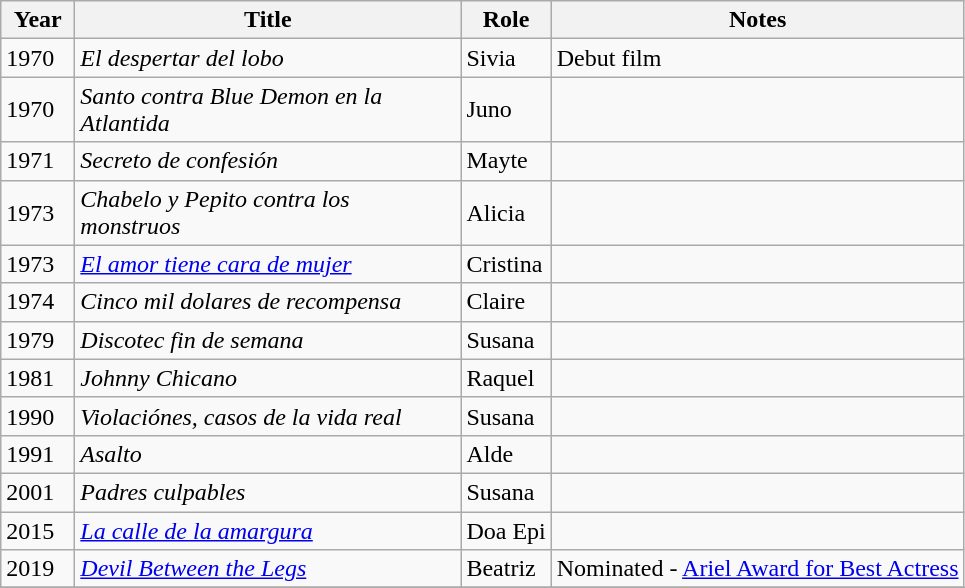<table class="wikitable sortable">
<tr>
<th width="42">Year</th>
<th width="250">Title</th>
<th>Role</th>
<th class="unsortable">Notes</th>
</tr>
<tr>
<td>1970</td>
<td><em>El despertar del lobo</em></td>
<td>Sivia</td>
<td>Debut film</td>
</tr>
<tr>
<td>1970</td>
<td><em>Santo contra Blue Demon en la Atlantida</em></td>
<td>Juno</td>
<td></td>
</tr>
<tr>
<td>1971</td>
<td><em>Secreto de confesión</em></td>
<td>Mayte</td>
<td></td>
</tr>
<tr>
<td>1973</td>
<td><em>Chabelo y Pepito contra los monstruos</em></td>
<td>Alicia</td>
<td></td>
</tr>
<tr>
<td>1973</td>
<td><em><a href='#'>El amor tiene cara de mujer</a></em></td>
<td>Cristina</td>
<td></td>
</tr>
<tr>
<td>1974</td>
<td><em>Cinco mil dolares de recompensa</em></td>
<td>Claire</td>
<td></td>
</tr>
<tr>
<td>1979</td>
<td><em>Discotec fin de semana</em></td>
<td>Susana</td>
<td></td>
</tr>
<tr>
<td>1981</td>
<td><em>Johnny Chicano</em></td>
<td>Raquel</td>
<td></td>
</tr>
<tr>
<td>1990</td>
<td><em>Violaciónes, casos de la vida real</em></td>
<td>Susana</td>
<td></td>
</tr>
<tr>
<td>1991</td>
<td><em>Asalto</em></td>
<td>Alde</td>
<td></td>
</tr>
<tr>
<td>2001</td>
<td><em>Padres culpables</em></td>
<td>Susana</td>
<td></td>
</tr>
<tr>
<td>2015</td>
<td><em><a href='#'>La calle de la amargura</a></em></td>
<td>Doa Epi</td>
<td></td>
</tr>
<tr>
<td>2019</td>
<td><em><a href='#'>Devil Between the Legs</a></em></td>
<td>Beatriz</td>
<td>Nominated - <a href='#'>Ariel Award for Best Actress</a></td>
</tr>
<tr>
</tr>
</table>
